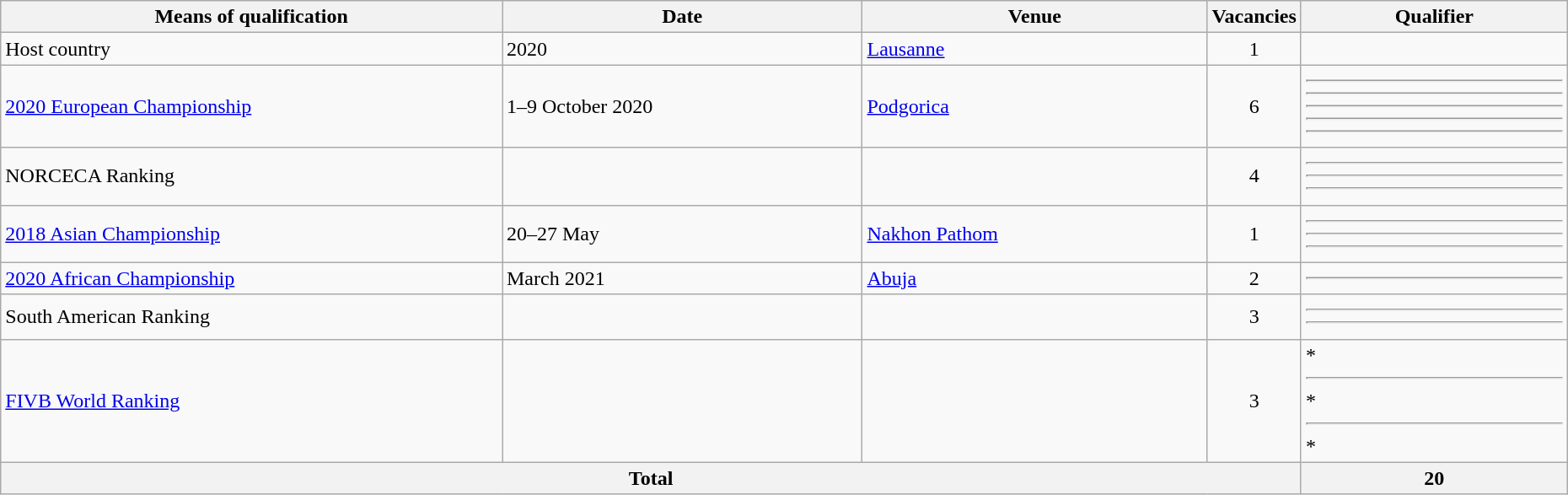<table class="wikitable">
<tr>
<th width=32%>Means of qualification</th>
<th width=23%>Date</th>
<th width=22%>Venue</th>
<th width=6%>Vacancies</th>
<th width=18%>Qualifier</th>
</tr>
<tr>
<td>Host country</td>
<td>2020</td>
<td> <a href='#'>Lausanne</a></td>
<td align=center>1</td>
<td></td>
</tr>
<tr>
<td><a href='#'>2020 European Championship</a></td>
<td>1–9 October 2020</td>
<td> <a href='#'>Podgorica</a></td>
<td align=center>6</td>
<td><hr><hr><hr><hr><hr></td>
</tr>
<tr>
<td>NORCECA Ranking</td>
<td></td>
<td></td>
<td align=center>4</td>
<td><hr><hr><hr></td>
</tr>
<tr>
<td><a href='#'>2018 Asian Championship</a></td>
<td>20–27 May</td>
<td> <a href='#'>Nakhon Pathom</a></td>
<td align=center>1</td>
<td><s></s><hr><s></s><hr><hr><s></s></td>
</tr>
<tr>
<td><a href='#'>2020 African Championship</a></td>
<td>March 2021</td>
<td> <a href='#'>Abuja</a></td>
<td align=center>2</td>
<td><hr></td>
</tr>
<tr>
<td>South American Ranking</td>
<td></td>
<td></td>
<td align=center>3</td>
<td><hr><hr></td>
</tr>
<tr>
<td><a href='#'>FIVB World Ranking</a></td>
<td></td>
<td></td>
<td align=center>3</td>
<td>*<hr>*<hr>*</td>
</tr>
<tr>
<th colspan=4>Total</th>
<th align=center>20</th>
</tr>
</table>
